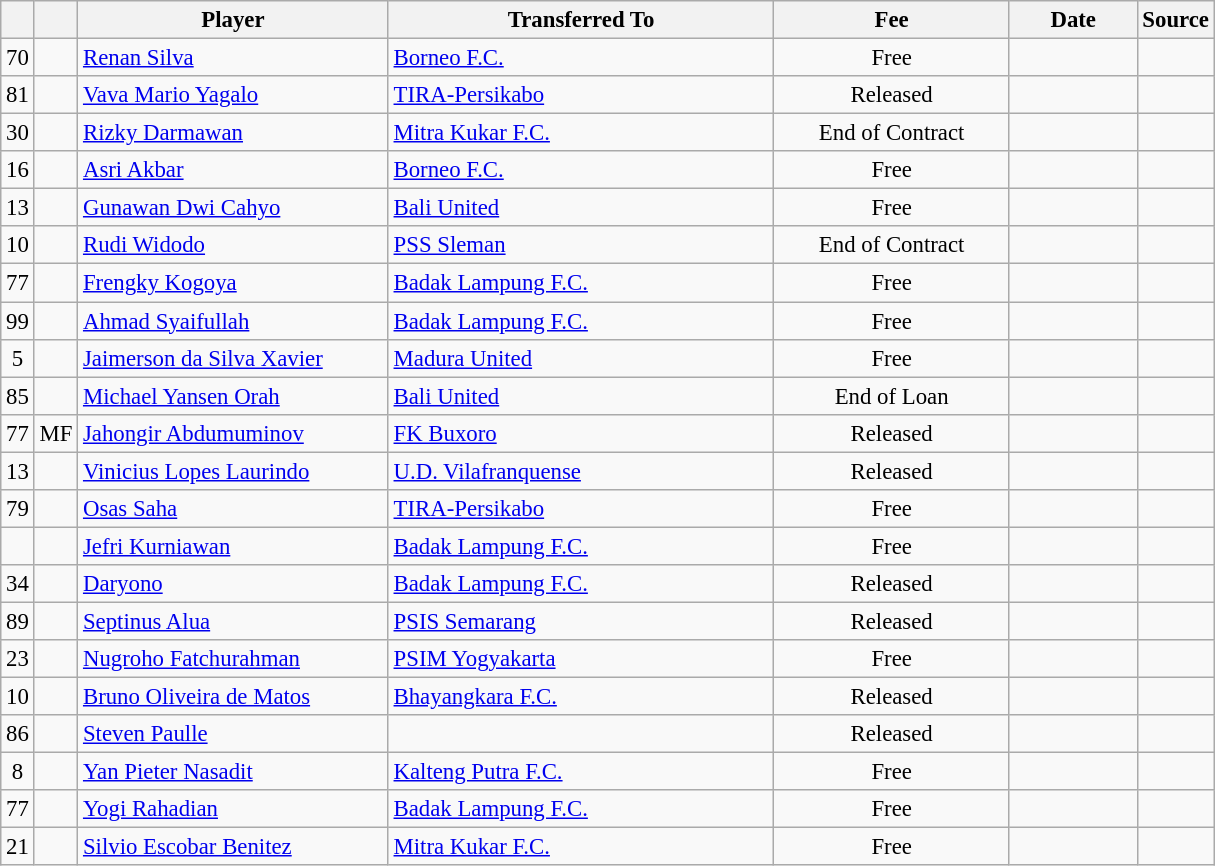<table class="wikitable plainrowheaders sortable" style="font-size:95%">
<tr>
<th></th>
<th></th>
<th scope="col" style="width:200px;">Player</th>
<th scope="col" style="width:250px;">Transferred To</th>
<th scope="col" style="width:150px;">Fee</th>
<th scope="col" style="width:78px;">Date</th>
<th>Source</th>
</tr>
<tr>
<td align=center>70</td>
<td align=center></td>
<td> <a href='#'>Renan Silva</a></td>
<td> <a href='#'>Borneo F.C.</a></td>
<td align=center>Free</td>
<td align=center></td>
<td align=center></td>
</tr>
<tr>
<td align=center>81</td>
<td align=center></td>
<td> <a href='#'>Vava Mario Yagalo</a></td>
<td> <a href='#'>TIRA-Persikabo</a></td>
<td align=center>Released</td>
<td align=center></td>
<td align=center></td>
</tr>
<tr>
<td align=center>30</td>
<td align=center></td>
<td> <a href='#'>Rizky Darmawan</a></td>
<td> <a href='#'>Mitra Kukar F.C.</a></td>
<td align=center>End of Contract</td>
<td align=center></td>
<td align=center></td>
</tr>
<tr>
<td align=center>16</td>
<td align=center></td>
<td> <a href='#'>Asri Akbar</a></td>
<td> <a href='#'>Borneo F.C.</a></td>
<td align=center>Free</td>
<td align=center></td>
<td align=center></td>
</tr>
<tr>
<td align=center>13</td>
<td align=center></td>
<td> <a href='#'>Gunawan Dwi Cahyo</a></td>
<td> <a href='#'>Bali United</a></td>
<td align=center>Free</td>
<td align=center></td>
<td align=center></td>
</tr>
<tr>
<td align=center>10</td>
<td align=center></td>
<td> <a href='#'>Rudi Widodo</a></td>
<td> <a href='#'>PSS Sleman</a></td>
<td align=center>End of Contract</td>
<td align=center></td>
<td align=center></td>
</tr>
<tr>
<td align=center>77</td>
<td align=center></td>
<td> <a href='#'>Frengky Kogoya</a></td>
<td> <a href='#'>Badak Lampung F.C.</a></td>
<td align=center>Free</td>
<td align=center></td>
<td align=center></td>
</tr>
<tr>
<td align=center>99</td>
<td align=center></td>
<td> <a href='#'>Ahmad Syaifullah</a></td>
<td> <a href='#'>Badak Lampung F.C.</a></td>
<td align=center>Free</td>
<td align=center></td>
<td align=center></td>
</tr>
<tr>
<td align=center>5</td>
<td align=center></td>
<td> <a href='#'>Jaimerson da Silva Xavier</a></td>
<td> <a href='#'>Madura United</a></td>
<td align=center>Free</td>
<td align=center></td>
<td align=center></td>
</tr>
<tr>
<td align=center>85</td>
<td align=center></td>
<td> <a href='#'>Michael Yansen Orah</a></td>
<td> <a href='#'>Bali United</a></td>
<td align=center>End of Loan</td>
<td align=center></td>
<td align=center></td>
</tr>
<tr>
<td align=center>77</td>
<td align=center>MF</td>
<td> <a href='#'>Jahongir Abdumuminov</a></td>
<td> <a href='#'>FK Buxoro</a></td>
<td align=center>Released</td>
<td align=center></td>
<td align=center></td>
</tr>
<tr>
<td align=center>13</td>
<td align=center></td>
<td> <a href='#'>Vinicius Lopes Laurindo</a></td>
<td> <a href='#'>U.D. Vilafranquense</a></td>
<td align=center>Released</td>
<td align=center></td>
<td align=center></td>
</tr>
<tr>
<td align=center>79</td>
<td align=center></td>
<td> <a href='#'>Osas Saha</a></td>
<td> <a href='#'>TIRA-Persikabo</a></td>
<td align=center>Free</td>
<td align=center></td>
<td align=center></td>
</tr>
<tr>
<td align=center></td>
<td align=center></td>
<td> <a href='#'>Jefri Kurniawan</a></td>
<td> <a href='#'>Badak Lampung F.C.</a></td>
<td align=center>Free</td>
<td align=center></td>
<td align=center></td>
</tr>
<tr>
<td align=center>34</td>
<td align=center></td>
<td> <a href='#'>Daryono</a></td>
<td> <a href='#'>Badak Lampung F.C.</a></td>
<td align=center>Released</td>
<td align=center></td>
<td align=center></td>
</tr>
<tr>
<td align=center>89</td>
<td align=center></td>
<td> <a href='#'>Septinus Alua</a></td>
<td> <a href='#'>PSIS Semarang</a></td>
<td align=center>Released</td>
<td align=center></td>
<td align=center></td>
</tr>
<tr>
<td align=center>23</td>
<td align=center></td>
<td> <a href='#'>Nugroho Fatchurahman</a></td>
<td> <a href='#'>PSIM Yogyakarta</a></td>
<td align=center>Free</td>
<td align=center></td>
<td align=center></td>
</tr>
<tr>
<td align=center>10</td>
<td align=center></td>
<td> <a href='#'>Bruno Oliveira de Matos</a></td>
<td> <a href='#'>Bhayangkara F.C.</a></td>
<td align=center>Released</td>
<td align=center></td>
<td align=center></td>
</tr>
<tr>
<td align=center>86</td>
<td align=center></td>
<td> <a href='#'>Steven Paulle</a></td>
<td></td>
<td align=center>Released</td>
<td align=center></td>
<td align=center></td>
</tr>
<tr>
<td align=center>8</td>
<td align=center></td>
<td> <a href='#'>Yan Pieter Nasadit</a></td>
<td> <a href='#'>Kalteng Putra F.C.</a></td>
<td align=center>Free</td>
<td align=center></td>
<td align=center></td>
</tr>
<tr>
<td align=center>77</td>
<td align=center></td>
<td> <a href='#'>Yogi Rahadian</a></td>
<td> <a href='#'>Badak Lampung F.C.</a></td>
<td align=center>Free</td>
<td align=center></td>
<td align=center></td>
</tr>
<tr>
<td align=center>21</td>
<td align=center></td>
<td> <a href='#'>Silvio Escobar Benitez</a></td>
<td> <a href='#'>Mitra Kukar F.C.</a></td>
<td align=center>Free</td>
<td align=center></td>
<td align=center></td>
</tr>
</table>
